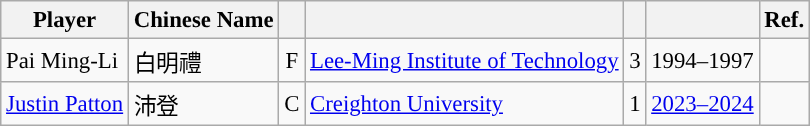<table class="wikitable sortable" style="font-size:95%; text-align:left;">
<tr>
<th>Player</th>
<th>Chinese Name</th>
<th></th>
<th></th>
<th></th>
<th></th>
<th>Ref.</th>
</tr>
<tr>
<td>Pai Ming-Li</td>
<td>白明禮</td>
<td align="center">F</td>
<td><a href='#'>Lee-Ming Institute of Technology</a></td>
<td align="center">3</td>
<td align="center">1994–1997</td>
<td></td>
</tr>
<tr>
<td><a href='#'>Justin Patton</a></td>
<td>沛登</td>
<td align="center">C</td>
<td><a href='#'>Creighton University</a></td>
<td align="center">1</td>
<td align="center"><a href='#'>2023–2024</a></td>
<td></td>
</tr>
</table>
